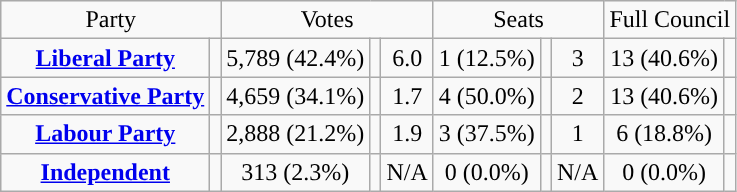<table class=wikitable style="text-align:center;">
<tr>
<td colspan=2>Party</td>
<td colspan=3>Votes</td>
<td colspan=3>Seats</td>
<td colspan=3>Full Council</td>
</tr>
<tr>
<td><strong><a href='#'>Liberal Party</a></strong></td>
<td style="background:"></td>
<td>5,789 (42.4%)</td>
<td></td>
<td> 6.0</td>
<td>1 (12.5%)</td>
<td></td>
<td> 3</td>
<td>13 (40.6%)</td>
<td></td>
</tr>
<tr>
<td><strong><a href='#'>Conservative Party</a></strong></td>
<td style="background:"></td>
<td>4,659 (34.1%)</td>
<td></td>
<td> 1.7</td>
<td>4 (50.0%)</td>
<td></td>
<td> 2</td>
<td>13 (40.6%)</td>
<td></td>
</tr>
<tr>
<td><strong><a href='#'>Labour Party</a></strong></td>
<td style="background:"></td>
<td>2,888 (21.2%)</td>
<td></td>
<td> 1.9</td>
<td>3 (37.5%)</td>
<td></td>
<td> 1</td>
<td>6 (18.8%)</td>
<td></td>
</tr>
<tr>
<td><strong><a href='#'>Independent</a></strong></td>
<td style="background:"></td>
<td>313 (2.3%)</td>
<td></td>
<td>N/A</td>
<td>0 (0.0%)</td>
<td></td>
<td>N/A</td>
<td>0 (0.0%)</td>
<td></td>
</tr>
</table>
